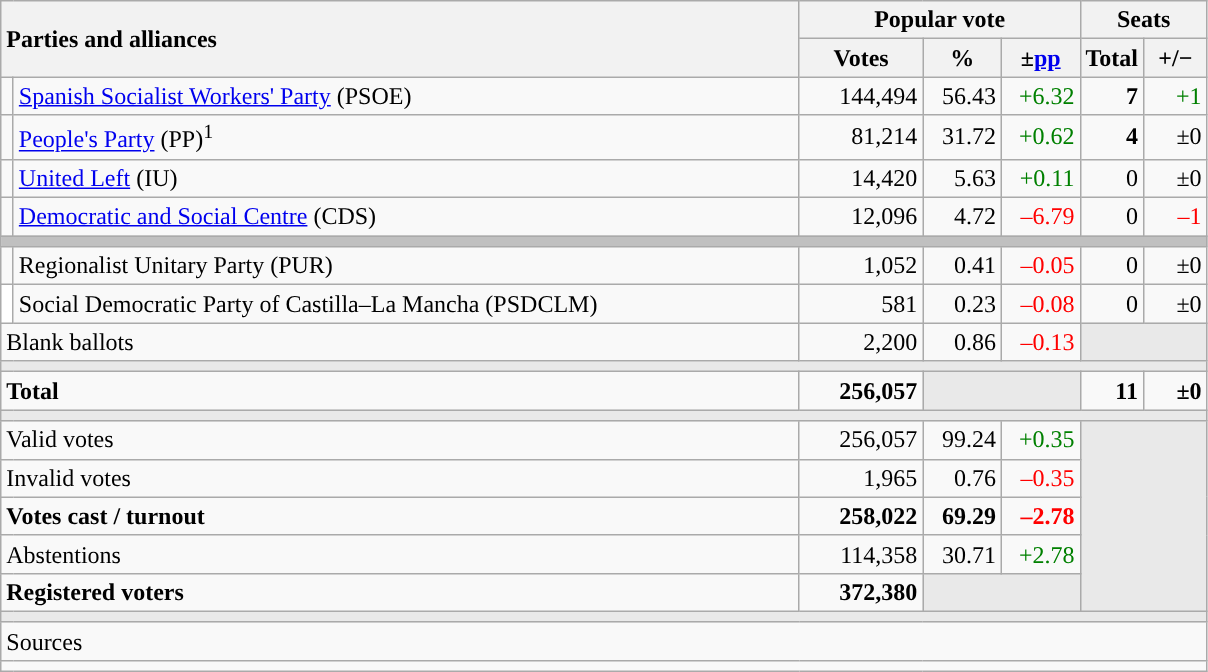<table class="wikitable" style="text-align:right;">
<tr>
<th style="text-align:left;" rowspan="2" colspan="2" width="525">Parties and alliances</th>
<th colspan="3">Popular vote</th>
<th colspan="2">Seats</th>
</tr>
<tr>
<th width="75">Votes</th>
<th width="45">%</th>
<th width="45">±<a href='#'>pp</a></th>
<th width="35">Total</th>
<th width="35">+/−</th>
</tr>
<tr>
<td width="1" style="color:inherit;background:"></td>
<td align="left"><a href='#'>Spanish Socialist Workers' Party</a> (PSOE)</td>
<td>144,494</td>
<td>56.43</td>
<td style="color:green;">+6.32</td>
<td><strong>7</strong></td>
<td style="color:green;">+1</td>
</tr>
<tr>
<td style="color:inherit;background:"></td>
<td align="left"><a href='#'>People's Party</a> (PP)<sup>1</sup></td>
<td>81,214</td>
<td>31.72</td>
<td style="color:green;">+0.62</td>
<td><strong>4</strong></td>
<td>±0</td>
</tr>
<tr>
<td style="color:inherit;background:"></td>
<td align="left"><a href='#'>United Left</a> (IU)</td>
<td>14,420</td>
<td>5.63</td>
<td style="color:green;">+0.11</td>
<td>0</td>
<td>±0</td>
</tr>
<tr>
<td style="color:inherit;background:"></td>
<td align="left"><a href='#'>Democratic and Social Centre</a> (CDS)</td>
<td>12,096</td>
<td>4.72</td>
<td style="color:red;">–6.79</td>
<td>0</td>
<td style="color:red;">–1</td>
</tr>
<tr>
<td colspan="7" bgcolor="#C0C0C0"></td>
</tr>
<tr>
<td style="color:inherit;background:"></td>
<td align="left">Regionalist Unitary Party (PUR)</td>
<td>1,052</td>
<td>0.41</td>
<td style="color:red;">–0.05</td>
<td>0</td>
<td>±0</td>
</tr>
<tr>
<td bgcolor="white"></td>
<td align="left">Social Democratic Party of Castilla–La Mancha (PSDCLM)</td>
<td>581</td>
<td>0.23</td>
<td style="color:red;">–0.08</td>
<td>0</td>
<td>±0</td>
</tr>
<tr>
<td align="left" colspan="2">Blank ballots</td>
<td>2,200</td>
<td>0.86</td>
<td style="color:red;">–0.13</td>
<td bgcolor="#E9E9E9" colspan="2"></td>
</tr>
<tr>
<td colspan="7" bgcolor="#E9E9E9"></td>
</tr>
<tr style="font-weight:bold;">
<td align="left" colspan="2">Total</td>
<td>256,057</td>
<td bgcolor="#E9E9E9" colspan="2"></td>
<td>11</td>
<td>±0</td>
</tr>
<tr>
<td colspan="7" bgcolor="#E9E9E9"></td>
</tr>
<tr>
<td align="left" colspan="2">Valid votes</td>
<td>256,057</td>
<td>99.24</td>
<td style="color:green;">+0.35</td>
<td bgcolor="#E9E9E9" colspan="2" rowspan="5"></td>
</tr>
<tr>
<td align="left" colspan="2">Invalid votes</td>
<td>1,965</td>
<td>0.76</td>
<td style="color:red;">–0.35</td>
</tr>
<tr style="font-weight:bold;">
<td align="left" colspan="2">Votes cast / turnout</td>
<td>258,022</td>
<td>69.29</td>
<td style="color:red;">–2.78</td>
</tr>
<tr>
<td align="left" colspan="2">Abstentions</td>
<td>114,358</td>
<td>30.71</td>
<td style="color:green;">+2.78</td>
</tr>
<tr style="font-weight:bold;">
<td align="left" colspan="2">Registered voters</td>
<td>372,380</td>
<td bgcolor="#E9E9E9" colspan="2"></td>
</tr>
<tr>
<td colspan="7" bgcolor="#E9E9E9"></td>
</tr>
<tr>
<td align="left" colspan="7">Sources</td>
</tr>
<tr>
<td colspan="7" style="text-align:left; max-width:790px;"></td>
</tr>
</table>
